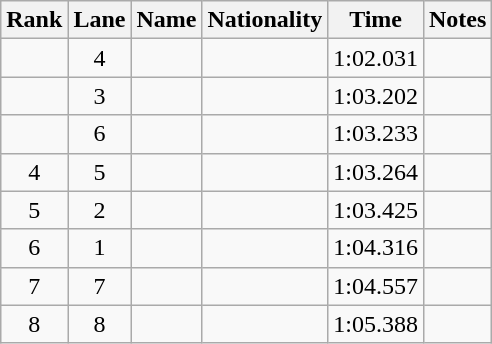<table class="wikitable sortable" style="text-align:center">
<tr>
<th>Rank</th>
<th>Lane</th>
<th>Name</th>
<th>Nationality</th>
<th>Time</th>
<th>Notes</th>
</tr>
<tr>
<td></td>
<td>4</td>
<td align=left></td>
<td align=left></td>
<td>1:02.031</td>
<td></td>
</tr>
<tr>
<td></td>
<td>3</td>
<td align=left></td>
<td align=left></td>
<td>1:03.202</td>
<td></td>
</tr>
<tr>
<td></td>
<td>6</td>
<td align=left></td>
<td align=left></td>
<td>1:03.233</td>
<td></td>
</tr>
<tr>
<td>4</td>
<td>5</td>
<td align=left></td>
<td align=left></td>
<td>1:03.264</td>
<td></td>
</tr>
<tr>
<td>5</td>
<td>2</td>
<td align=left></td>
<td align=left></td>
<td>1:03.425</td>
<td></td>
</tr>
<tr>
<td>6</td>
<td>1</td>
<td align=left></td>
<td align=left></td>
<td>1:04.316</td>
<td></td>
</tr>
<tr>
<td>7</td>
<td>7</td>
<td align=left></td>
<td align=left></td>
<td>1:04.557</td>
<td></td>
</tr>
<tr>
<td>8</td>
<td>8</td>
<td align=left></td>
<td align=left></td>
<td>1:05.388</td>
<td></td>
</tr>
</table>
